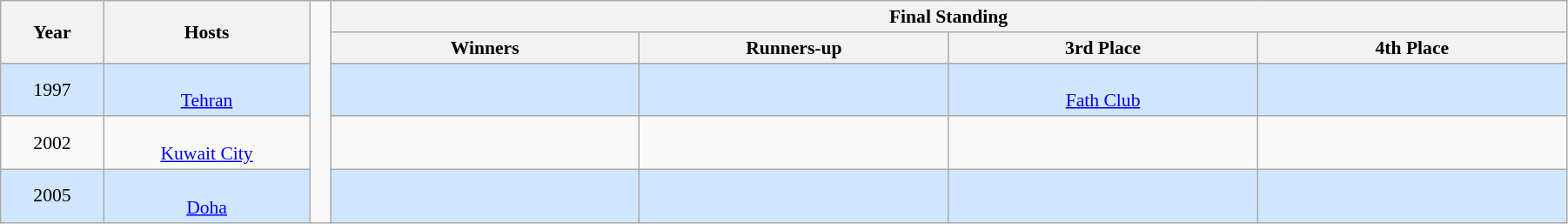<table class="wikitable" style="font-size:90%; width: 95%; text-align: center;">
<tr>
<th rowspan=2 width=5%>Year</th>
<th rowspan=2 width=10%>Hosts</th>
<td width=1% rowspan=5></td>
<th colspan=4>Final Standing</th>
</tr>
<tr>
<th width=15%>Winners</th>
<th width=15%>Runners-up</th>
<th width=15%>3rd Place</th>
<th width=15%>4th Place</th>
</tr>
<tr style="background: #D0E6FF;">
<td>1997</td>
<td><br><a href='#'>Tehran</a></td>
<td><strong></strong></td>
<td></td>
<td><br><a href='#'>Fath Club</a></td>
<td></td>
</tr>
<tr>
<td>2002</td>
<td><br><a href='#'>Kuwait City</a></td>
<td><strong></strong></td>
<td></td>
<td></td>
<td></td>
</tr>
<tr style="background: #D0E6FF;">
<td>2005</td>
<td><br><a href='#'>Doha</a></td>
<td><strong></strong></td>
<td></td>
<td></td>
<td></td>
</tr>
</table>
